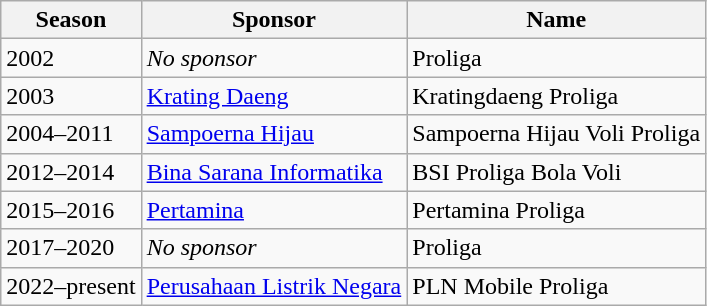<table class="wikitable">
<tr>
<th>Season</th>
<th>Sponsor</th>
<th>Name</th>
</tr>
<tr>
<td>2002</td>
<td><em>No sponsor</em></td>
<td>Proliga</td>
</tr>
<tr>
<td>2003</td>
<td><a href='#'>Krating Daeng</a></td>
<td>Kratingdaeng Proliga</td>
</tr>
<tr>
<td>2004–2011</td>
<td><a href='#'>Sampoerna Hijau</a></td>
<td>Sampoerna Hijau Voli Proliga</td>
</tr>
<tr>
<td>2012–2014</td>
<td><a href='#'>Bina Sarana Informatika</a></td>
<td>BSI Proliga Bola Voli</td>
</tr>
<tr>
<td>2015–2016</td>
<td><a href='#'>Pertamina</a></td>
<td>Pertamina Proliga</td>
</tr>
<tr>
<td>2017–2020</td>
<td><em>No sponsor</em></td>
<td>Proliga</td>
</tr>
<tr>
<td>2022–present</td>
<td><a href='#'>Perusahaan Listrik Negara</a></td>
<td>PLN Mobile Proliga</td>
</tr>
</table>
